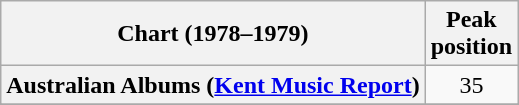<table class="wikitable plainrowheaders sortable" style="text-align:center">
<tr>
<th scope="col">Chart (1978–1979)</th>
<th scope="col">Peak<br>position</th>
</tr>
<tr>
<th scope="row">Australian Albums (<a href='#'>Kent Music Report</a>)</th>
<td>35</td>
</tr>
<tr>
</tr>
<tr>
</tr>
<tr>
</tr>
<tr>
</tr>
</table>
